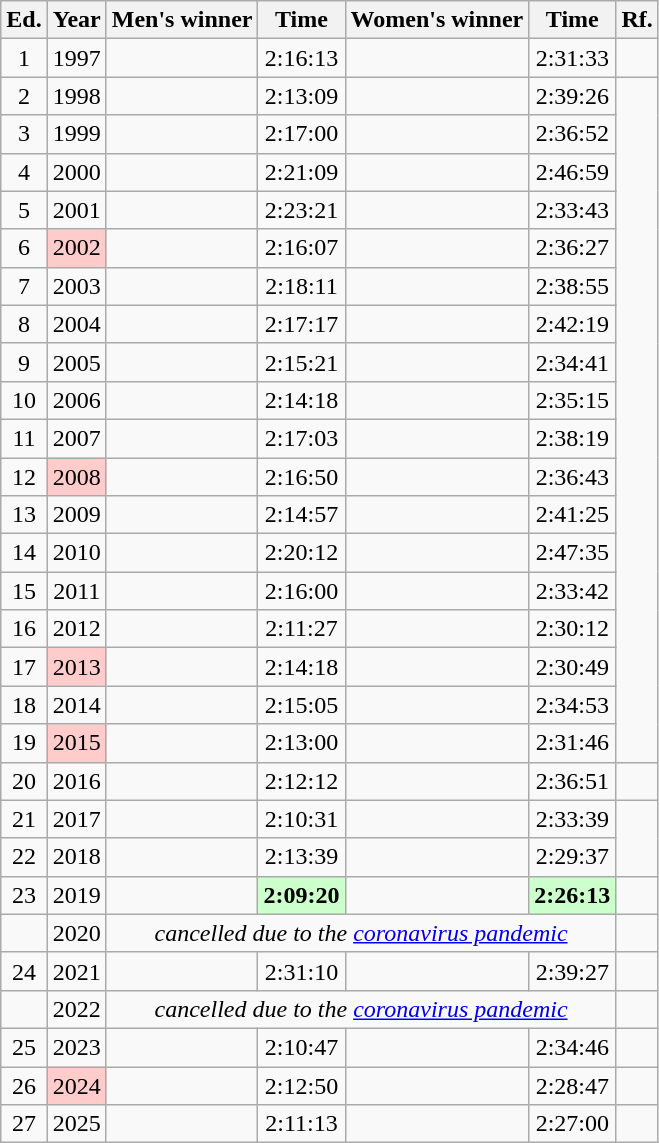<table class="wikitable sortable" style="text-align:center">
<tr>
<th class="unsortable">Ed. </th>
<th>Year</th>
<th>Men's winner</th>
<th>Time</th>
<th>Women's winner</th>
<th>Time</th>
<th class="unsortable">Rf.</th>
</tr>
<tr>
<td>1</td>
<td>1997</td>
<td align="left"></td>
<td>2:16:13</td>
<td align="left"></td>
<td>2:31:33</td>
<td></td>
</tr>
<tr>
<td>2</td>
<td>1998</td>
<td align="left"></td>
<td>2:13:09</td>
<td align="left"></td>
<td>2:39:26</td>
</tr>
<tr>
<td>3</td>
<td>1999</td>
<td align="left"></td>
<td>2:17:00</td>
<td align="left"></td>
<td>2:36:52</td>
</tr>
<tr>
<td>4</td>
<td>2000</td>
<td align="left"></td>
<td>2:21:09</td>
<td align="left"></td>
<td>2:46:59</td>
</tr>
<tr>
<td>5</td>
<td>2001</td>
<td align="left"></td>
<td>2:23:21</td>
<td align="left"></td>
<td>2:33:43</td>
</tr>
<tr>
<td>6</td>
<td bgcolor="#FFCCCC">2002</td>
<td align="left"></td>
<td>2:16:07</td>
<td align="left"></td>
<td>2:36:27</td>
</tr>
<tr>
<td>7</td>
<td>2003</td>
<td align="left"></td>
<td>2:18:11</td>
<td align="left"></td>
<td>2:38:55</td>
</tr>
<tr>
<td>8</td>
<td>2004</td>
<td align="left"></td>
<td>2:17:17</td>
<td align="left"></td>
<td>2:42:19</td>
</tr>
<tr>
<td>9</td>
<td>2005</td>
<td align="left"></td>
<td>2:15:21</td>
<td align="left"></td>
<td>2:34:41</td>
</tr>
<tr>
<td>10</td>
<td>2006</td>
<td align="left"></td>
<td>2:14:18</td>
<td align="left"></td>
<td>2:35:15</td>
</tr>
<tr>
<td>11</td>
<td>2007</td>
<td align="left"></td>
<td>2:17:03</td>
<td align="left"></td>
<td>2:38:19</td>
</tr>
<tr>
<td>12</td>
<td bgcolor="#FFCCCC">2008</td>
<td align="left"></td>
<td>2:16:50</td>
<td align="left"></td>
<td>2:36:43</td>
</tr>
<tr>
<td>13</td>
<td>2009</td>
<td align="left"></td>
<td>2:14:57</td>
<td align="left"></td>
<td>2:41:25</td>
</tr>
<tr>
<td>14</td>
<td>2010</td>
<td align="left"></td>
<td>2:20:12</td>
<td align="left"></td>
<td>2:47:35</td>
</tr>
<tr>
<td>15</td>
<td>2011</td>
<td align="left"></td>
<td>2:16:00</td>
<td align="left"></td>
<td>2:33:42</td>
</tr>
<tr>
<td>16</td>
<td>2012</td>
<td align="left"></td>
<td>2:11:27</td>
<td align="left"></td>
<td>2:30:12</td>
</tr>
<tr>
<td>17</td>
<td bgcolor="#FFCCCC">2013</td>
<td align="left"></td>
<td>2:14:18</td>
<td align="left"></td>
<td>2:30:49</td>
</tr>
<tr>
<td>18</td>
<td>2014</td>
<td align="left"></td>
<td>2:15:05</td>
<td align="left"></td>
<td>2:34:53</td>
</tr>
<tr>
<td>19</td>
<td bgcolor="#FFCCCC">2015</td>
<td align="left"></td>
<td>2:13:00</td>
<td align="left"></td>
<td>2:31:46</td>
</tr>
<tr>
<td>20</td>
<td>2016</td>
<td align="left"></td>
<td>2:12:12</td>
<td align="left"></td>
<td>2:36:51</td>
<td></td>
</tr>
<tr>
<td>21</td>
<td>2017</td>
<td align="left"></td>
<td>2:10:31</td>
<td align="left"></td>
<td>2:33:39</td>
</tr>
<tr>
<td>22</td>
<td>2018</td>
<td align="left"></td>
<td>2:13:39</td>
<td align="left"></td>
<td>2:29:37</td>
</tr>
<tr>
<td>23</td>
<td>2019</td>
<td align="left"></td>
<td bgcolor="#CCFFCC"><strong>2:09:20</strong></td>
<td align="left"></td>
<td bgcolor="#CCFFCC"><strong>2:26:13</strong></td>
<td></td>
</tr>
<tr>
<td></td>
<td>2020</td>
<td colspan="4" align="center" data-sort-value=""><em>cancelled due to the <a href='#'>coronavirus pandemic</a></em></td>
<td></td>
</tr>
<tr>
<td>24</td>
<td>2021</td>
<td align="left"></td>
<td>2:31:10</td>
<td align="left"></td>
<td>2:39:27</td>
<td></td>
</tr>
<tr>
<td></td>
<td>2022</td>
<td colspan="4" align="center" data-sort-value=""><em>cancelled due to the <a href='#'>coronavirus pandemic</a></em></td>
</tr>
<tr>
<td>25</td>
<td>2023</td>
<td align="left"></td>
<td>2:10:47</td>
<td align="left"></td>
<td>2:34:46</td>
<td></td>
</tr>
<tr>
<td>26</td>
<td bgcolor="#FFCCCC">2024</td>
<td align="left"></td>
<td>2:12:50</td>
<td align="left"></td>
<td>2:28:47</td>
<td></td>
</tr>
<tr>
<td>27</td>
<td>2025</td>
<td align="left"></td>
<td>2:11:13</td>
<td align="left"></td>
<td>2:27:00</td>
</tr>
</table>
